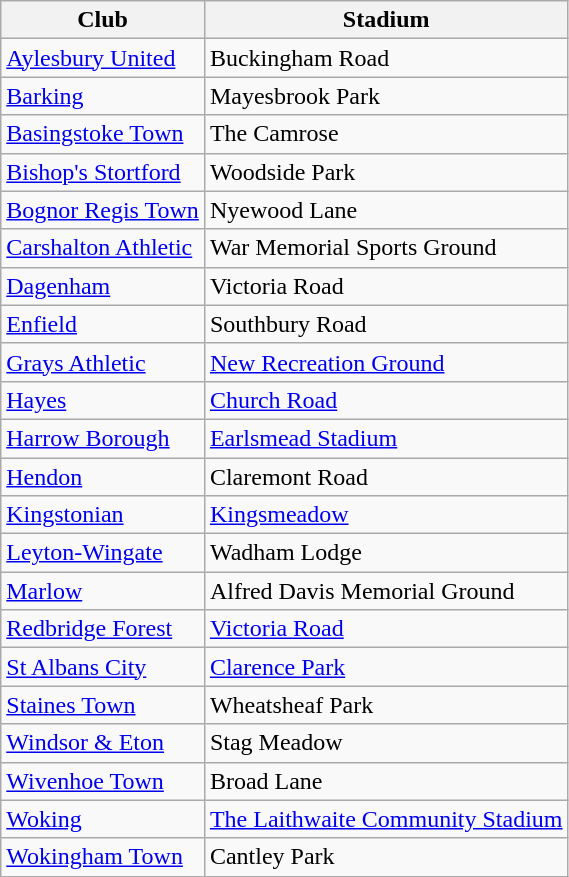<table class="wikitable sortable">
<tr>
<th>Club</th>
<th>Stadium</th>
</tr>
<tr>
<td><a href='#'>Aylesbury United</a></td>
<td>Buckingham Road</td>
</tr>
<tr>
<td><a href='#'>Barking</a></td>
<td>Mayesbrook Park</td>
</tr>
<tr>
<td><a href='#'>Basingstoke Town</a></td>
<td>The Camrose</td>
</tr>
<tr>
<td><a href='#'>Bishop's Stortford</a></td>
<td>Woodside Park</td>
</tr>
<tr>
<td><a href='#'>Bognor Regis Town</a></td>
<td>Nyewood Lane</td>
</tr>
<tr>
<td><a href='#'>Carshalton Athletic</a></td>
<td>War Memorial Sports Ground</td>
</tr>
<tr>
<td><a href='#'>Dagenham</a></td>
<td>Victoria Road</td>
</tr>
<tr>
<td><a href='#'>Enfield</a></td>
<td>Southbury Road</td>
</tr>
<tr>
<td><a href='#'>Grays Athletic</a></td>
<td><a href='#'>New Recreation Ground</a></td>
</tr>
<tr>
<td><a href='#'>Hayes</a></td>
<td><a href='#'>Church Road</a></td>
</tr>
<tr>
<td><a href='#'>Harrow Borough</a></td>
<td><a href='#'>Earlsmead Stadium</a></td>
</tr>
<tr>
<td><a href='#'>Hendon</a></td>
<td>Claremont Road</td>
</tr>
<tr>
<td><a href='#'>Kingstonian</a></td>
<td><a href='#'>Kingsmeadow</a></td>
</tr>
<tr>
<td><a href='#'>Leyton-Wingate</a></td>
<td>Wadham Lodge</td>
</tr>
<tr>
<td><a href='#'>Marlow</a></td>
<td>Alfred Davis Memorial Ground</td>
</tr>
<tr>
<td><a href='#'>Redbridge Forest</a></td>
<td><a href='#'>Victoria Road</a></td>
</tr>
<tr>
<td><a href='#'>St Albans City</a></td>
<td><a href='#'>Clarence Park</a></td>
</tr>
<tr>
<td><a href='#'>Staines Town</a></td>
<td>Wheatsheaf Park</td>
</tr>
<tr>
<td><a href='#'>Windsor & Eton</a></td>
<td>Stag Meadow</td>
</tr>
<tr>
<td><a href='#'>Wivenhoe Town</a></td>
<td>Broad Lane</td>
</tr>
<tr>
<td><a href='#'>Woking</a></td>
<td><a href='#'>The Laithwaite Community Stadium</a></td>
</tr>
<tr>
<td><a href='#'>Wokingham Town</a></td>
<td>Cantley Park</td>
</tr>
</table>
